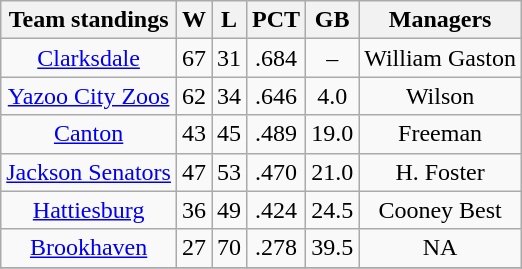<table class="wikitable">
<tr>
<th>Team standings</th>
<th>W</th>
<th>L</th>
<th>PCT</th>
<th>GB</th>
<th>Managers</th>
</tr>
<tr align=center>
<td><a href='#'>Clarksdale</a></td>
<td>67</td>
<td>31</td>
<td>.684</td>
<td>–</td>
<td>William Gaston</td>
</tr>
<tr align=center>
<td><a href='#'>Yazoo City Zoos</a></td>
<td>62</td>
<td>34</td>
<td>.646</td>
<td>4.0</td>
<td>Wilson</td>
</tr>
<tr align=center>
<td><a href='#'>Canton</a></td>
<td>43</td>
<td>45</td>
<td>.489</td>
<td>19.0</td>
<td>Freeman</td>
</tr>
<tr align=center>
<td><a href='#'>Jackson Senators</a></td>
<td>47</td>
<td>53</td>
<td>.470</td>
<td>21.0</td>
<td>H. Foster</td>
</tr>
<tr align=center>
<td><a href='#'>Hattiesburg</a></td>
<td>36</td>
<td>49</td>
<td>.424</td>
<td>24.5</td>
<td>Cooney Best</td>
</tr>
<tr align=center>
<td><a href='#'>Brookhaven</a></td>
<td>27</td>
<td>70</td>
<td>.278</td>
<td>39.5</td>
<td>NA</td>
</tr>
<tr align=center>
</tr>
</table>
